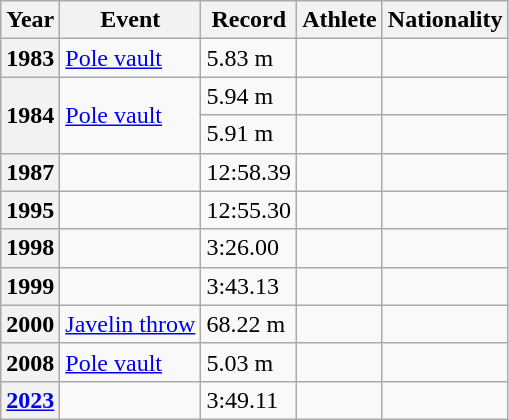<table class="wikitable sortable plainrowheaders">
<tr>
<th scope="col">Year</th>
<th scope="col">Event</th>
<th scope="col">Record</th>
<th scope="col">Athlete</th>
<th scope="col">Nationality</th>
</tr>
<tr>
<th scope="row"><strong>1983</strong></th>
<td><a href='#'>Pole vault</a></td>
<td>5.83 m</td>
<td></td>
<td></td>
</tr>
<tr>
<th scope="rowgroup" rowspan="2"><strong>1984</strong></th>
<td rowspan="2"><a href='#'>Pole vault</a></td>
<td>5.94 m</td>
<td></td>
<td></td>
</tr>
<tr>
<td>5.91 m</td>
<td></td>
<td></td>
</tr>
<tr>
<th scope="row"><strong>1987</strong></th>
<td></td>
<td>12:58.39</td>
<td></td>
<td></td>
</tr>
<tr>
<th scope="row"><strong>1995</strong></th>
<td></td>
<td>12:55.30</td>
<td></td>
<td></td>
</tr>
<tr>
<th scope="row"><strong>1998</strong></th>
<td></td>
<td>3:26.00</td>
<td></td>
<td></td>
</tr>
<tr>
<th scope="row"><strong>1999</strong></th>
<td></td>
<td>3:43.13</td>
<td></td>
<td></td>
</tr>
<tr>
<th scope="row"><strong>2000</strong></th>
<td><a href='#'>Javelin throw</a></td>
<td>68.22 m</td>
<td></td>
<td></td>
</tr>
<tr>
<th scope="row"><strong>2008</strong></th>
<td><a href='#'>Pole vault</a></td>
<td>5.03 m</td>
<td></td>
<td></td>
</tr>
<tr>
<th scope="row"><strong><a href='#'>2023</a></strong></th>
<td></td>
<td>3:49.11</td>
<td></td>
<td></td>
</tr>
</table>
